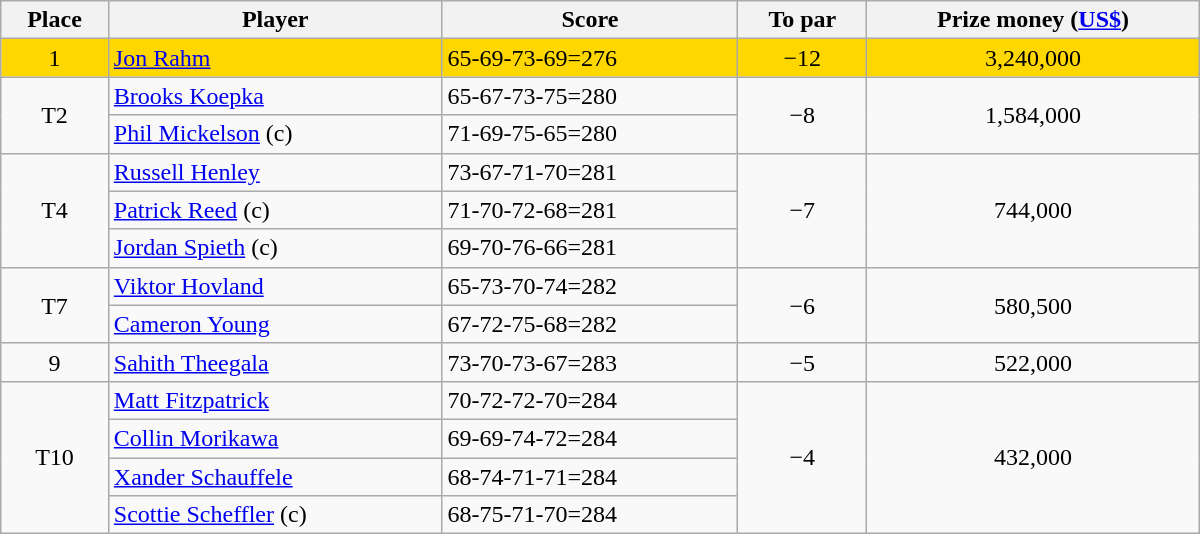<table class="wikitable" style="width:50em;margin-bottom:0;">
<tr>
<th>Place</th>
<th>Player</th>
<th>Score</th>
<th>To par</th>
<th>Prize money (<a href='#'>US$</a>)</th>
</tr>
<tr style="background:gold">
<td align=center>1</td>
<td> <a href='#'>Jon Rahm</a></td>
<td>65-69-73-69=276</td>
<td align=center>−12</td>
<td align=center>3,240,000</td>
</tr>
<tr>
<td rowspan=2 align=center>T2</td>
<td> <a href='#'>Brooks Koepka</a></td>
<td>65-67-73-75=280</td>
<td rowspan=2 align=center>−8</td>
<td rowspan=2 align=center>1,584,000</td>
</tr>
<tr>
<td> <a href='#'>Phil Mickelson</a> (c)</td>
<td>71-69-75-65=280</td>
</tr>
<tr>
<td rowspan=3 align=center>T4</td>
<td> <a href='#'>Russell Henley</a></td>
<td>73-67-71-70=281</td>
<td rowspan=3 align=center>−7</td>
<td rowspan=3 align=center>744,000</td>
</tr>
<tr>
<td> <a href='#'>Patrick Reed</a> (c)</td>
<td>71-70-72-68=281</td>
</tr>
<tr>
<td> <a href='#'>Jordan Spieth</a> (c)</td>
<td>69-70-76-66=281</td>
</tr>
<tr>
<td rowspan=2 align=center>T7</td>
<td> <a href='#'>Viktor Hovland</a></td>
<td>65-73-70-74=282</td>
<td rowspan=2 align=center>−6</td>
<td rowspan=2 align=center>580,500</td>
</tr>
<tr>
<td> <a href='#'>Cameron Young</a></td>
<td>67-72-75-68=282</td>
</tr>
<tr>
<td align=center>9</td>
<td> <a href='#'>Sahith Theegala</a></td>
<td>73-70-73-67=283</td>
<td align=center>−5</td>
<td align=center>522,000</td>
</tr>
<tr>
<td rowspan=4 align=center>T10</td>
<td> <a href='#'>Matt Fitzpatrick</a></td>
<td>70-72-72-70=284</td>
<td rowspan=4 align=center>−4</td>
<td rowspan=4 align=center>432,000</td>
</tr>
<tr>
<td> <a href='#'>Collin Morikawa</a></td>
<td>69-69-74-72=284</td>
</tr>
<tr>
<td> <a href='#'>Xander Schauffele</a></td>
<td>68-74-71-71=284</td>
</tr>
<tr>
<td> <a href='#'>Scottie Scheffler</a> (c)</td>
<td>68-75-71-70=284</td>
</tr>
</table>
